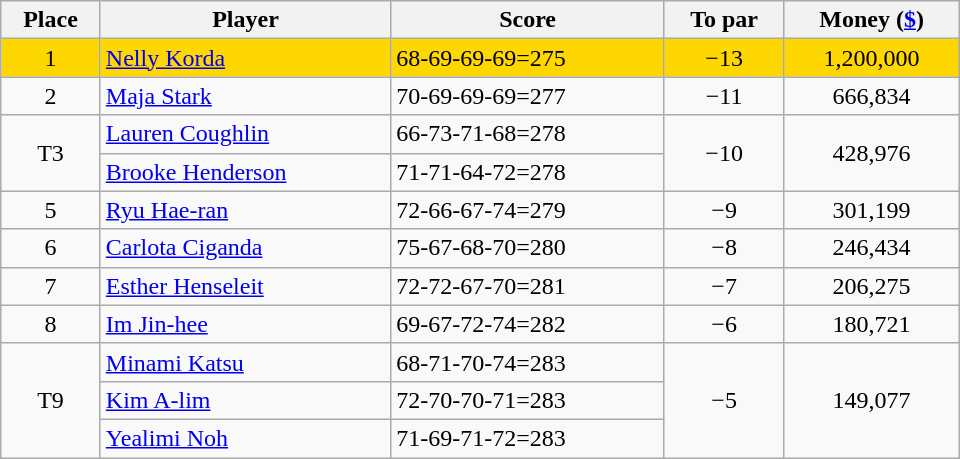<table class="wikitable" style="width:40em;margin-bottom:0;">
<tr>
<th>Place</th>
<th>Player</th>
<th>Score</th>
<th>To par</th>
<th>Money (<a href='#'>$</a>)</th>
</tr>
<tr style="background:gold">
<td align=center>1</td>
<td> <a href='#'>Nelly Korda</a></td>
<td>68-69-69-69=275</td>
<td align=center>−13</td>
<td align=center>1,200,000</td>
</tr>
<tr>
<td align=center>2</td>
<td> <a href='#'>Maja Stark</a></td>
<td>70-69-69-69=277</td>
<td align=center>−11</td>
<td align=center>666,834</td>
</tr>
<tr>
<td rowspan=2 align=center>T3</td>
<td> <a href='#'>Lauren Coughlin</a></td>
<td>66-73-71-68=278</td>
<td rowspan=2 align=center>−10</td>
<td rowspan=2 align=center>428,976</td>
</tr>
<tr>
<td> <a href='#'>Brooke Henderson</a></td>
<td>71-71-64-72=278</td>
</tr>
<tr>
<td align=center>5</td>
<td> <a href='#'>Ryu Hae-ran</a></td>
<td>72-66-67-74=279</td>
<td align=center>−9</td>
<td align=center>301,199</td>
</tr>
<tr>
<td align=center>6</td>
<td> <a href='#'>Carlota Ciganda</a></td>
<td>75-67-68-70=280</td>
<td align=center>−8</td>
<td align=center>246,434</td>
</tr>
<tr>
<td align=center>7</td>
<td> <a href='#'>Esther Henseleit</a></td>
<td>72-72-67-70=281</td>
<td align=center>−7</td>
<td align=center>206,275</td>
</tr>
<tr>
<td align=center>8</td>
<td> <a href='#'>Im Jin-hee</a></td>
<td>69-67-72-74=282</td>
<td align=center>−6</td>
<td align=center>180,721</td>
</tr>
<tr>
<td rowspan=3 align=center>T9</td>
<td> <a href='#'>Minami Katsu</a></td>
<td>68-71-70-74=283</td>
<td rowspan=3 align=center>−5</td>
<td rowspan=3 align=center>149,077</td>
</tr>
<tr>
<td> <a href='#'>Kim A-lim</a></td>
<td>72-70-70-71=283</td>
</tr>
<tr>
<td> <a href='#'>Yealimi Noh</a></td>
<td>71-69-71-72=283</td>
</tr>
</table>
